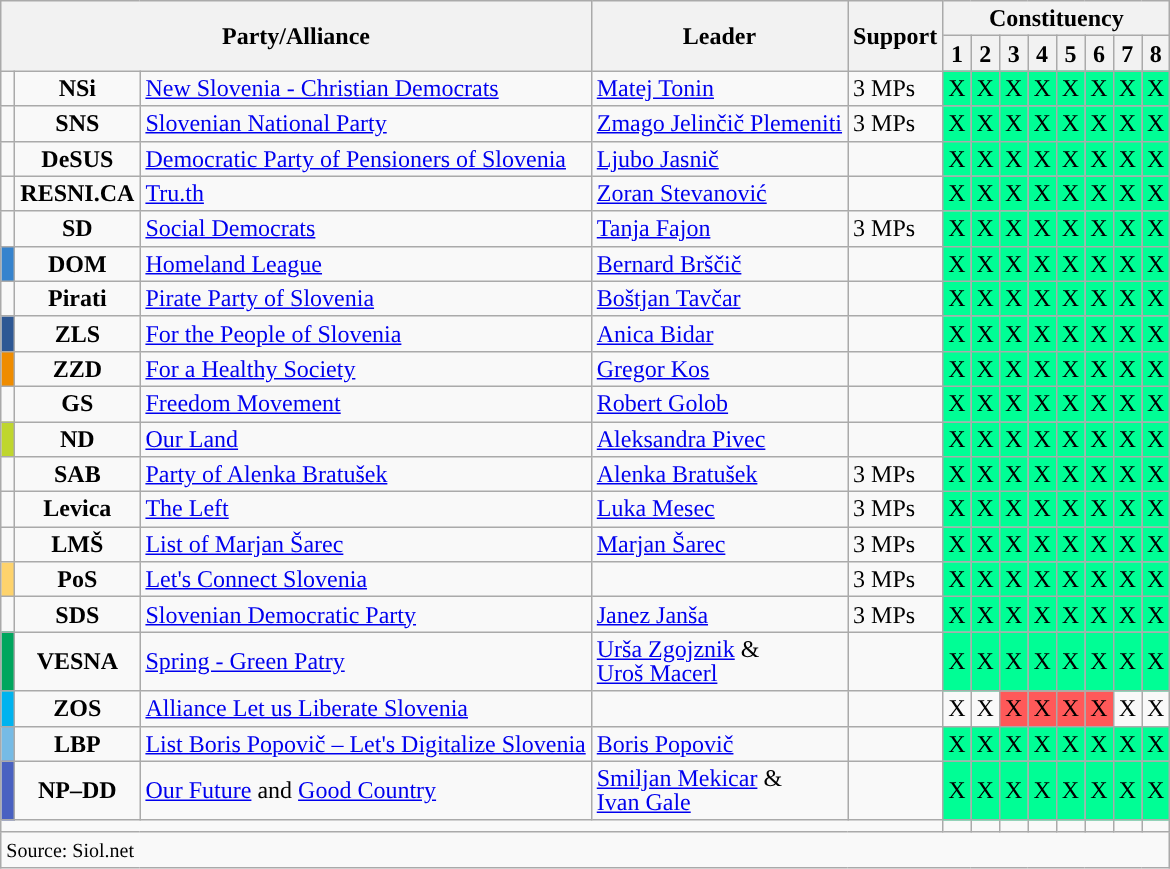<table class="wikitable collapsible collapsed" style="line-height:16px;">
<tr>
<th colspan="3" rowspan="2">Party/Alliance</th>
<th rowspan="2">Leader</th>
<th rowspan="2">Support</th>
<th colspan="8">Constituency</th>
</tr>
<tr>
<th>1</th>
<th>2</th>
<th>3</th>
<th>4</th>
<th>5</th>
<th>6</th>
<th>7</th>
<th>8</th>
</tr>
<tr>
<td style="background:"></td>
<td style="text-align:center;"><strong>NSi</strong></td>
<td><a href='#'>New Slovenia - Christian Democrats</a><br></td>
<td><a href='#'>Matej Tonin</a></td>
<td>3 MPs</td>
<td style="background:#00FE95">X</td>
<td style="background:#00FE95">X</td>
<td style="background:#00FE95">X</td>
<td style="background:#00FE95">X</td>
<td style="background:#00FE95">X</td>
<td style="background:#00FE95">X</td>
<td style="background:#00FE95">X</td>
<td style="background:#00FE95">X</td>
</tr>
<tr>
<td style="background:"></td>
<td style="text-align:center;"><strong>SNS</strong></td>
<td><a href='#'>Slovenian National Party</a><br></td>
<td><a href='#'>Zmago Jelinčič Plemeniti</a></td>
<td>3 MPs</td>
<td style="background:#00FE95">X</td>
<td style="background:#00FE95">X</td>
<td style="background:#00FE95">X</td>
<td style="background:#00FE95">X</td>
<td style="background:#00FE95">X</td>
<td style="background:#00FE95">X</td>
<td style="background:#00FE95">X</td>
<td style="background:#00FE95">X</td>
</tr>
<tr>
<td style="background:"></td>
<td style="text-align:center;"><strong>DeSUS</strong></td>
<td><a href='#'>Democratic Party of Pensioners of Slovenia</a><br></td>
<td><a href='#'>Ljubo Jasnič</a></td>
<td></td>
<td style="background:#00FE95">X</td>
<td style="background:#00FE95">X</td>
<td style="background:#00FE95">X</td>
<td style="background:#00FE95">X</td>
<td style="background:#00FE95">X</td>
<td style="background:#00FE95">X</td>
<td style="background:#00FE95">X</td>
<td style="background:#00FE95">X</td>
</tr>
<tr>
<td style="background:"></td>
<td style="text-align:center;"><strong>RESNI.CA</strong></td>
<td><a href='#'>Tru.th</a><br></td>
<td><a href='#'>Zoran Stevanović</a></td>
<td></td>
<td style="background:#00FE95">X</td>
<td style="background:#00FE95">X</td>
<td style="background:#00FE95">X</td>
<td style="background:#00FE95">X</td>
<td style="background:#00FE95">X</td>
<td style="background:#00FE95">X</td>
<td style="background:#00FE95">X</td>
<td style="background:#00FE95">X</td>
</tr>
<tr>
<td style="background:"></td>
<td style="text-align:center;"><strong>SD</strong></td>
<td><a href='#'>Social Democrats</a><br></td>
<td><a href='#'>Tanja Fajon</a></td>
<td>3 MPs</td>
<td style="background:#00FE95">X</td>
<td style="background:#00FE95">X</td>
<td style="background:#00FE95">X</td>
<td style="background:#00FE95">X</td>
<td style="background:#00FE95">X</td>
<td style="background:#00FE95">X</td>
<td style="background:#00FE95">X</td>
<td style="background:#00FE95">X</td>
</tr>
<tr>
<td style="background:#3683cd"></td>
<td style="text-align:center;"><strong>DOM</strong></td>
<td><a href='#'>Homeland League</a><br></td>
<td><a href='#'>Bernard Brščič</a></td>
<td></td>
<td style="background:#00FE95">X</td>
<td style="background:#00FE95">X</td>
<td style="background:#00FE95">X</td>
<td style="background:#00FE95">X</td>
<td style="background:#00FE95">X</td>
<td style="background:#00FE95">X</td>
<td style="background:#00FE95">X</td>
<td style="background:#00FE95">X</td>
</tr>
<tr>
<td style="background:"></td>
<td style="text-align:center;"><strong>Pirati</strong></td>
<td><a href='#'>Pirate Party of Slovenia</a><br></td>
<td><a href='#'>Boštjan Tavčar</a></td>
<td></td>
<td style="background:#00FE95">X</td>
<td style="background:#00FE95">X</td>
<td style="background:#00FE95">X</td>
<td style="background:#00FE95">X</td>
<td style="background:#00FE95">X</td>
<td style="background:#00FE95">X</td>
<td style="background:#00FE95">X</td>
<td style="background:#00FE95">X</td>
</tr>
<tr>
<td style="width:2px; background:#2E5894"></td>
<td style="text-align:center;"><strong>ZLS</strong></td>
<td><a href='#'>For the People of Slovenia</a><br></td>
<td><a href='#'>Anica Bidar</a></td>
<td></td>
<td style="background:#00FE95">X</td>
<td style="background:#00FE95">X</td>
<td style="background:#00FE95">X</td>
<td style="background:#00FE95">X</td>
<td style="background:#00FE95">X</td>
<td style="background:#00FE95">X</td>
<td style="background:#00FE95">X</td>
<td style="background:#00FE95">X</td>
</tr>
<tr>
<td style="background:#ef8c00"></td>
<td style="text-align:center;"><strong>ZZD</strong></td>
<td><a href='#'>For a Healthy Society</a><br></td>
<td><a href='#'>Gregor Kos</a></td>
<td></td>
<td style="background:#00FE95">X</td>
<td style="background:#00FE95">X</td>
<td style="background:#00FE95">X</td>
<td style="background:#00FE95">X</td>
<td style="background:#00FE95">X</td>
<td style="background:#00FE95">X</td>
<td style="background:#00FE95">X</td>
<td style="background:#00FE95">X</td>
</tr>
<tr>
<td style="background:"></td>
<td style="text-align:center;"><strong>GS</strong></td>
<td><a href='#'>Freedom Movement</a><br></td>
<td><a href='#'>Robert Golob</a></td>
<td></td>
<td style="background:#00FE95">X</td>
<td style="background:#00FE95">X</td>
<td style="background:#00FE95">X</td>
<td style="background:#00FE95">X</td>
<td style="background:#00FE95">X</td>
<td style="background:#00FE95">X</td>
<td style="background:#00FE95">X</td>
<td style="background:#00FE95">X</td>
</tr>
<tr>
<td style="background:#bfd62e"></td>
<td style="text-align:center;"><strong>ND</strong></td>
<td><a href='#'>Our Land</a><br></td>
<td><a href='#'>Aleksandra Pivec</a></td>
<td></td>
<td style="background:#00FE95">X</td>
<td style="background:#00FE95">X</td>
<td style="background:#00FE95">X</td>
<td style="background:#00FE95">X</td>
<td style="background:#00FE95">X</td>
<td style="background:#00FE95">X</td>
<td style="background:#00FE95">X</td>
<td style="background:#00FE95">X</td>
</tr>
<tr>
<td style="background:"></td>
<td style="text-align:center;"><strong>SAB</strong></td>
<td><a href='#'>Party of Alenka Bratušek</a><br></td>
<td><a href='#'>Alenka Bratušek</a></td>
<td>3 MPs</td>
<td style="background:#00FE95">X</td>
<td style="background:#00FE95">X</td>
<td style="background:#00FE95">X</td>
<td style="background:#00FE95">X</td>
<td style="background:#00FE95">X</td>
<td style="background:#00FE95">X</td>
<td style="background:#00FE95">X</td>
<td style="background:#00FE95">X</td>
</tr>
<tr>
<td style="background:"></td>
<td style="text-align:center;"><strong>Levica</strong></td>
<td><a href='#'>The Left</a><br></td>
<td><a href='#'>Luka Mesec</a></td>
<td>3 MPs</td>
<td style="background:#00FE95">X</td>
<td style="background:#00FE95">X</td>
<td style="background:#00FE95">X</td>
<td style="background:#00FE95">X</td>
<td style="background:#00FE95">X</td>
<td style="background:#00FE95">X</td>
<td style="background:#00FE95">X</td>
<td style="background:#00FE95">X</td>
</tr>
<tr>
<td style="background:"></td>
<td style="text-align:center;"><strong>LMŠ</strong></td>
<td><a href='#'>List of Marjan Šarec</a><br></td>
<td><a href='#'>Marjan Šarec</a></td>
<td>3 MPs</td>
<td style="background:#00FE95">X</td>
<td style="background:#00FE95">X</td>
<td style="background:#00FE95">X</td>
<td style="background:#00FE95">X</td>
<td style="background:#00FE95">X</td>
<td style="background:#00FE95">X</td>
<td style="background:#00FE95">X</td>
<td style="background:#00FE95">X</td>
</tr>
<tr>
<td style="background:#fed36c;"></td>
<td style="text-align:center;"><strong>PoS</strong></td>
<td><a href='#'>Let's Connect Slovenia</a><br></td>
<td></td>
<td>3 MPs</td>
<td style="background:#00FE95">X</td>
<td style="background:#00FE95">X</td>
<td style="background:#00FE95">X</td>
<td style="background:#00FE95">X</td>
<td style="background:#00FE95">X</td>
<td style="background:#00FE95">X</td>
<td style="background:#00FE95">X</td>
<td style="background:#00FE95">X</td>
</tr>
<tr>
<td style="background:"></td>
<td style="text-align:center;"><strong>SDS</strong></td>
<td><a href='#'>Slovenian Democratic Party</a><br></td>
<td><a href='#'>Janez Janša</a></td>
<td>3 MPs</td>
<td style="background:#00FE95">X</td>
<td style="background:#00FE95">X</td>
<td style="background:#00FE95">X</td>
<td style="background:#00FE95">X</td>
<td style="background:#00FE95">X</td>
<td style="background:#00FE95">X</td>
<td style="background:#00FE95">X</td>
<td style="background:#00FE95">X</td>
</tr>
<tr>
<td style="background:#00A65E"></td>
<td style="text-align:center;"><strong>VESNA</strong></td>
<td><a href='#'>Spring - Green Patry</a><br></td>
<td><a href='#'>Urša Zgojznik</a> &<br><a href='#'>Uroš Macerl</a></td>
<td></td>
<td style="background:#00FE95">X</td>
<td style="background:#00FE95">X</td>
<td style="background:#00FE95">X</td>
<td style="background:#00FE95">X</td>
<td style="background:#00FE95">X</td>
<td style="background:#00FE95">X</td>
<td style="background:#00FE95">X</td>
<td style="background:#00FE95">X</td>
</tr>
<tr>
<td style="background:#00b3ef"></td>
<td style="text-align:center;"><strong>ZOS</strong></td>
<td><a href='#'>Alliance Let us Liberate Slovenia</a><br></td>
<td></td>
<td></td>
<td>X</td>
<td>X</td>
<td style="background:#ff5959">X</td>
<td style="background:#ff5959">X</td>
<td style="background:#ff5959">X</td>
<td style="background:#ff5959">X</td>
<td>X</td>
<td>X</td>
</tr>
<tr>
<td style="background:#76bbe5"></td>
<td style="text-align:center;"><strong>LBP</strong></td>
<td><a href='#'>List Boris Popovič – Let's Digitalize Slovenia</a><br></td>
<td><a href='#'>Boris Popovič</a></td>
<td></td>
<td style="background:#00FE95">X</td>
<td style="background:#00FE95">X</td>
<td style="background:#00FE95">X</td>
<td style="background:#00FE95">X</td>
<td style="background:#00FE95">X</td>
<td style="background:#00FE95">X</td>
<td style="background:#00FE95">X</td>
<td style="background:#00FE95">X</td>
</tr>
<tr>
<td style="background:#4961c1"></td>
<td style="text-align:center;"><strong>NP–DD</strong></td>
<td><a href='#'>Our Future</a> and <a href='#'>Good Country</a><br></td>
<td><a href='#'>Smiljan Mekicar</a> &<br><a href='#'>Ivan Gale</a></td>
<td></td>
<td style="background:#00FE95">X</td>
<td style="background:#00FE95">X</td>
<td style="background:#00FE95">X</td>
<td style="background:#00FE95">X</td>
<td style="background:#00FE95">X</td>
<td style="background:#00FE95">X</td>
<td style="background:#00FE95">X</td>
<td style="background:#00FE95">X</td>
</tr>
<tr>
<td colspan="5"></td>
<td><em></em></td>
<td><em></em></td>
<td><em></em></td>
<td><em></em></td>
<td><em></em></td>
<td><em></em></td>
<td><em></em></td>
<td><em></em></td>
</tr>
<tr>
<td colspan="13"><small>Source: Siol.net</small></td>
</tr>
</table>
